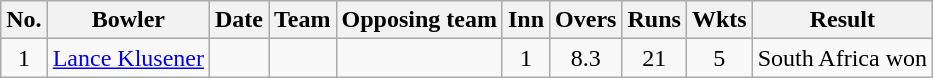<table class="wikitable">
<tr align=center>
<th>No.</th>
<th>Bowler</th>
<th>Date</th>
<th>Team</th>
<th>Opposing team</th>
<th>Inn</th>
<th>Overs</th>
<th>Runs</th>
<th>Wkts</th>
<th>Result</th>
</tr>
<tr align="center">
<td scope="row">1</td>
<td><a href='#'>Lance Klusener</a></td>
<td></td>
<td></td>
<td></td>
<td>1</td>
<td>8.3</td>
<td>21</td>
<td>5</td>
<td>South Africa won</td>
</tr>
</table>
